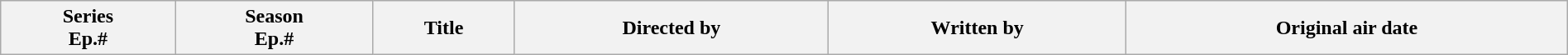<table class="wikitable plainrowheaders" style="width:100%; margin:auto;">
<tr>
<th>Series<br>Ep.#</th>
<th>Season<br>Ep.#</th>
<th>Title</th>
<th>Directed by</th>
<th>Written by</th>
<th>Original air date<br>














</th>
</tr>
</table>
